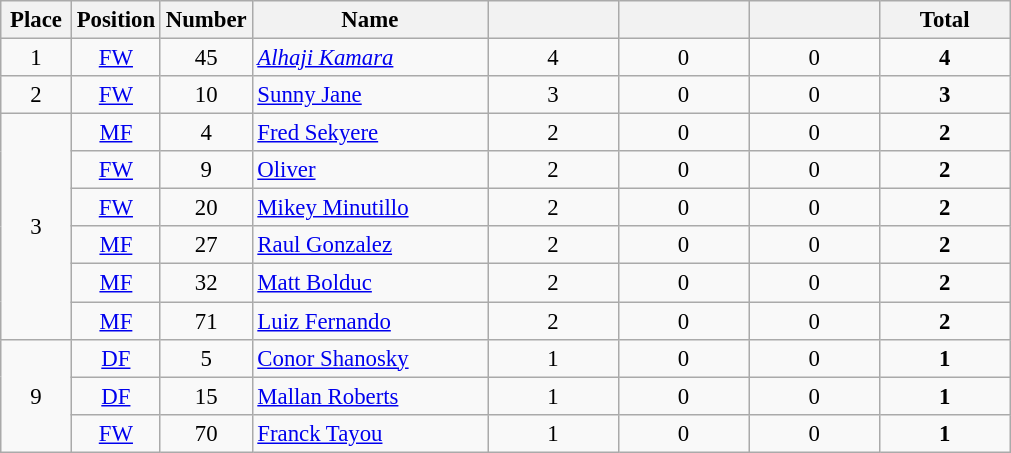<table class="wikitable" style="font-size: 95%; text-align: center;">
<tr>
<th width=40>Place</th>
<th width=40>Position</th>
<th width=40>Number</th>
<th width=150>Name</th>
<th width=80></th>
<th width=80></th>
<th width=80></th>
<th width=80><strong>Total</strong></th>
</tr>
<tr>
<td rowspan="1">1</td>
<td><a href='#'>FW</a></td>
<td>45</td>
<td align=left> <em><a href='#'>Alhaji Kamara</a></em></td>
<td>4</td>
<td>0</td>
<td>0</td>
<td><strong>4</strong></td>
</tr>
<tr>
<td rowspan="1">2</td>
<td><a href='#'>FW</a></td>
<td>10</td>
<td align=left> <a href='#'>Sunny Jane</a></td>
<td>3</td>
<td>0</td>
<td>0</td>
<td><strong>3</strong></td>
</tr>
<tr>
<td rowspan="6">3</td>
<td><a href='#'>MF</a></td>
<td>4</td>
<td align=left> <a href='#'>Fred Sekyere</a></td>
<td>2</td>
<td>0</td>
<td>0</td>
<td><strong>2</strong></td>
</tr>
<tr>
<td><a href='#'>FW</a></td>
<td>9</td>
<td align=left> <a href='#'>Oliver</a></td>
<td>2</td>
<td>0</td>
<td>0</td>
<td><strong>2</strong></td>
</tr>
<tr>
<td><a href='#'>FW</a></td>
<td>20</td>
<td align=left> <a href='#'>Mikey Minutillo</a></td>
<td>2</td>
<td>0</td>
<td>0</td>
<td><strong>2</strong></td>
</tr>
<tr>
<td><a href='#'>MF</a></td>
<td>27</td>
<td align=left> <a href='#'>Raul Gonzalez</a></td>
<td>2</td>
<td>0</td>
<td>0</td>
<td><strong>2</strong></td>
</tr>
<tr>
<td><a href='#'>MF</a></td>
<td>32</td>
<td align=left> <a href='#'>Matt Bolduc</a></td>
<td>2</td>
<td>0</td>
<td>0</td>
<td><strong>2</strong></td>
</tr>
<tr>
<td><a href='#'>MF</a></td>
<td>71</td>
<td align=left> <a href='#'>Luiz Fernando</a></td>
<td>2</td>
<td>0</td>
<td>0</td>
<td><strong>2</strong></td>
</tr>
<tr>
<td rowspan="3">9</td>
<td><a href='#'>DF</a></td>
<td>5</td>
<td align=left> <a href='#'>Conor Shanosky</a></td>
<td>1</td>
<td>0</td>
<td>0</td>
<td><strong>1</strong></td>
</tr>
<tr>
<td><a href='#'>DF</a></td>
<td>15</td>
<td align=left> <a href='#'>Mallan Roberts</a></td>
<td>1</td>
<td>0</td>
<td>0</td>
<td><strong>1</strong></td>
</tr>
<tr>
<td><a href='#'>FW</a></td>
<td>70</td>
<td align=left> <a href='#'>Franck Tayou</a></td>
<td>1</td>
<td>0</td>
<td>0</td>
<td><strong>1</strong></td>
</tr>
</table>
